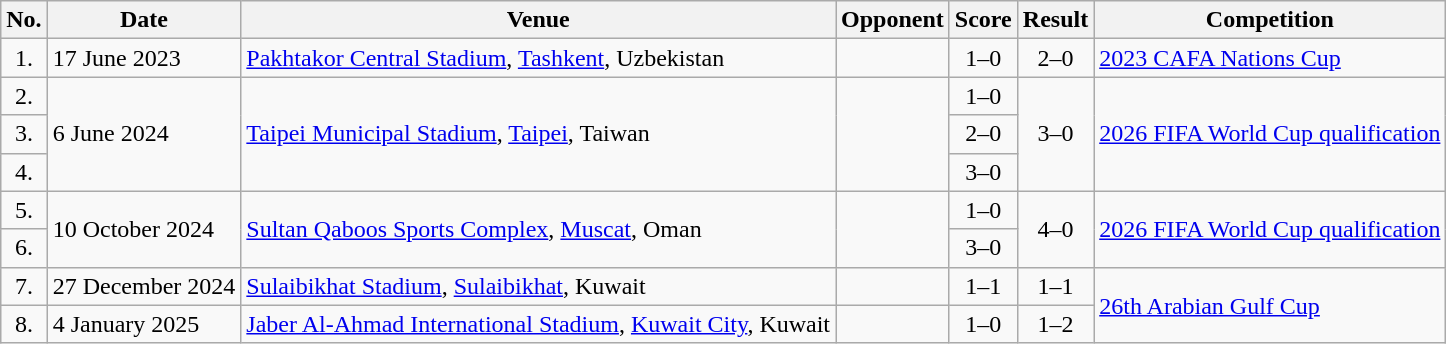<table class="wikitable">
<tr>
<th>No.</th>
<th>Date</th>
<th>Venue</th>
<th>Opponent</th>
<th>Score</th>
<th>Result</th>
<th>Competition</th>
</tr>
<tr>
<td align=center>1.</td>
<td>17 June 2023</td>
<td><a href='#'>Pakhtakor Central Stadium</a>, <a href='#'>Tashkent</a>, Uzbekistan</td>
<td></td>
<td align=center>1–0</td>
<td align=center>2–0</td>
<td><a href='#'>2023 CAFA Nations Cup</a></td>
</tr>
<tr>
<td align=center>2.</td>
<td rowspan=3>6 June 2024</td>
<td rowspan=3><a href='#'>Taipei Municipal Stadium</a>, <a href='#'>Taipei</a>, Taiwan</td>
<td rowspan=3></td>
<td align=center>1–0</td>
<td align=center rowspan=3>3–0</td>
<td rowspan=3><a href='#'>2026 FIFA World Cup qualification</a></td>
</tr>
<tr>
<td align=center>3.</td>
<td align=center>2–0</td>
</tr>
<tr>
<td align=center>4.</td>
<td align=center>3–0</td>
</tr>
<tr>
<td align=center>5.</td>
<td rowspan=2>10 October 2024</td>
<td rowspan=2><a href='#'>Sultan Qaboos Sports Complex</a>, <a href='#'>Muscat</a>, Oman</td>
<td rowspan=2></td>
<td align=center>1–0</td>
<td align=center rowspan=2>4–0</td>
<td rowspan=2><a href='#'>2026 FIFA World Cup qualification</a></td>
</tr>
<tr>
<td align=center>6.</td>
<td align=center>3–0</td>
</tr>
<tr>
<td align=center>7.</td>
<td>27 December 2024</td>
<td><a href='#'>Sulaibikhat Stadium</a>, <a href='#'>Sulaibikhat</a>, Kuwait</td>
<td></td>
<td align=center>1–1</td>
<td align=center>1–1</td>
<td rowspan=2><a href='#'>26th Arabian Gulf Cup</a></td>
</tr>
<tr>
<td align=center>8.</td>
<td>4 January 2025</td>
<td><a href='#'>Jaber Al-Ahmad International Stadium</a>, <a href='#'>Kuwait City</a>, Kuwait</td>
<td></td>
<td align=center>1–0</td>
<td align=center>1–2</td>
</tr>
</table>
